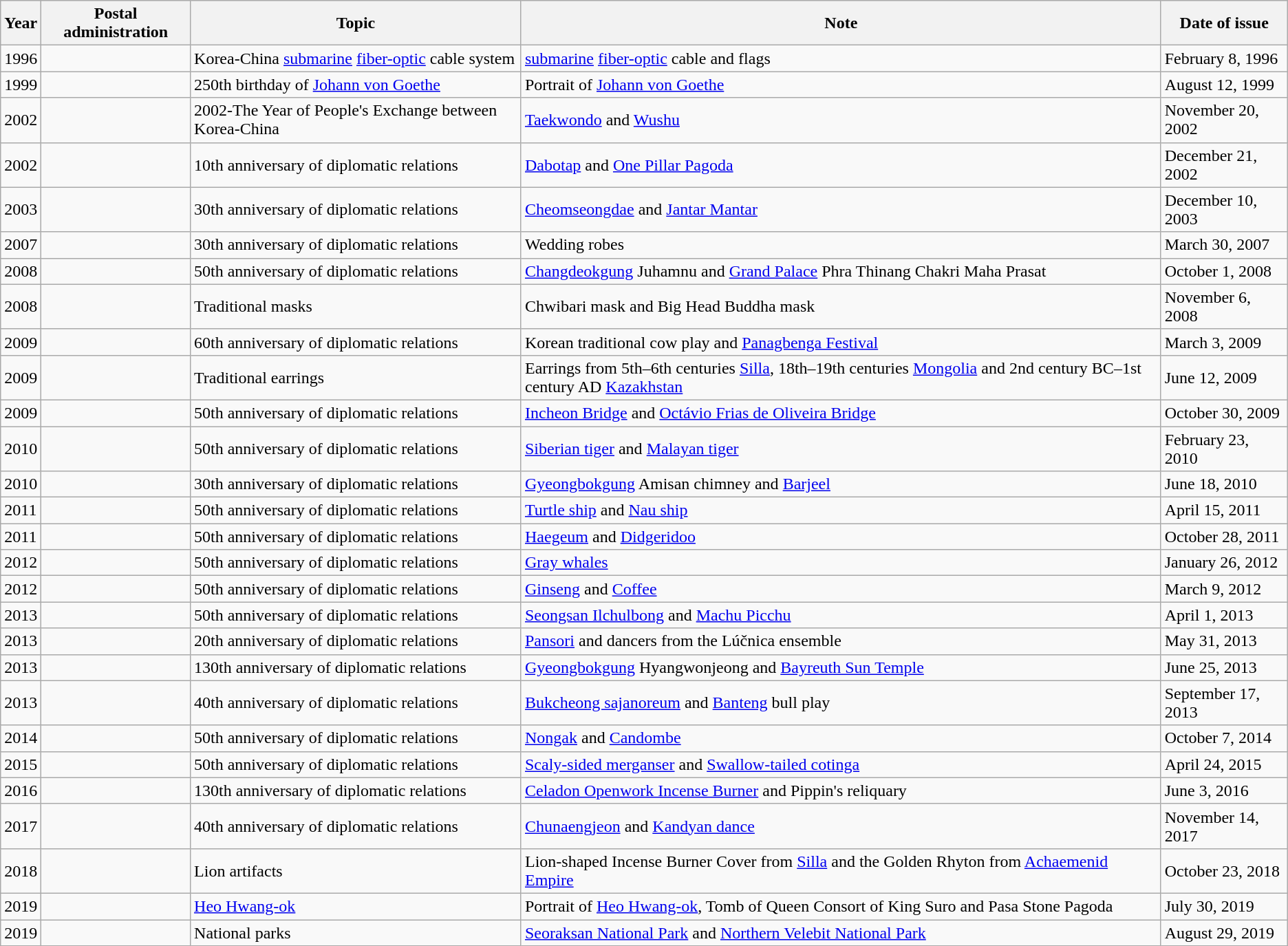<table class="wikitable">
<tr>
<th>Year</th>
<th>Postal administration</th>
<th>Topic</th>
<th>Note</th>
<th>Date of issue</th>
</tr>
<tr>
<td>1996</td>
<td></td>
<td>Korea-China <a href='#'>submarine</a> <a href='#'>fiber-optic</a> cable system</td>
<td><a href='#'>submarine</a> <a href='#'>fiber-optic</a> cable and flags</td>
<td>February 8, 1996</td>
</tr>
<tr>
<td>1999</td>
<td></td>
<td>250th birthday of <a href='#'>Johann von Goethe</a></td>
<td>Portrait of <a href='#'>Johann von Goethe</a></td>
<td>August 12, 1999</td>
</tr>
<tr>
<td>2002</td>
<td></td>
<td>2002-The Year of People's Exchange between Korea-China</td>
<td><a href='#'>Taekwondo</a> and <a href='#'>Wushu</a></td>
<td>November 20, 2002</td>
</tr>
<tr>
<td>2002</td>
<td></td>
<td>10th anniversary of diplomatic relations</td>
<td><a href='#'>Dabotap</a> and <a href='#'>One Pillar Pagoda</a></td>
<td>December 21, 2002</td>
</tr>
<tr>
<td>2003</td>
<td></td>
<td>30th anniversary of diplomatic relations</td>
<td><a href='#'>Cheomseongdae</a> and <a href='#'>Jantar Mantar</a></td>
<td>December 10, 2003</td>
</tr>
<tr>
<td>2007</td>
<td></td>
<td>30th anniversary of diplomatic relations</td>
<td>Wedding robes</td>
<td>March 30, 2007</td>
</tr>
<tr>
<td>2008</td>
<td></td>
<td>50th anniversary of diplomatic relations</td>
<td><a href='#'>Changdeokgung</a> Juhamnu and <a href='#'>Grand Palace</a> Phra Thinang Chakri Maha Prasat</td>
<td>October 1, 2008</td>
</tr>
<tr>
<td>2008</td>
<td></td>
<td>Traditional masks</td>
<td>Chwibari mask and Big Head Buddha mask</td>
<td>November 6, 2008</td>
</tr>
<tr>
<td>2009</td>
<td></td>
<td>60th anniversary of diplomatic relations</td>
<td>Korean traditional cow play and <a href='#'>Panagbenga Festival</a></td>
<td>March 3, 2009</td>
</tr>
<tr>
<td>2009</td>
<td><br></td>
<td>Traditional earrings</td>
<td>Earrings from 5th–6th centuries <a href='#'>Silla</a>, 18th–19th centuries <a href='#'>Mongolia</a> and 2nd century BC–1st century AD <a href='#'>Kazakhstan</a></td>
<td>June 12, 2009</td>
</tr>
<tr>
<td>2009</td>
<td></td>
<td>50th anniversary of diplomatic relations</td>
<td><a href='#'>Incheon Bridge</a> and <a href='#'>Octávio Frias de Oliveira Bridge</a></td>
<td>October 30, 2009</td>
</tr>
<tr>
<td>2010</td>
<td></td>
<td>50th anniversary of diplomatic relations</td>
<td><a href='#'>Siberian tiger</a> and <a href='#'>Malayan tiger</a></td>
<td>February 23, 2010</td>
</tr>
<tr>
<td>2010</td>
<td></td>
<td>30th anniversary of diplomatic relations</td>
<td><a href='#'>Gyeongbokgung</a> Amisan chimney and <a href='#'>Barjeel</a></td>
<td>June 18, 2010</td>
</tr>
<tr>
<td>2011</td>
<td></td>
<td>50th anniversary of diplomatic relations</td>
<td><a href='#'>Turtle ship</a> and <a href='#'>Nau ship</a></td>
<td>April 15, 2011</td>
</tr>
<tr>
<td>2011</td>
<td></td>
<td>50th anniversary of diplomatic relations</td>
<td><a href='#'>Haegeum</a> and <a href='#'>Didgeridoo</a></td>
<td>October 28, 2011</td>
</tr>
<tr>
<td>2012</td>
<td></td>
<td>50th anniversary of diplomatic relations</td>
<td><a href='#'>Gray whales</a></td>
<td>January 26, 2012</td>
</tr>
<tr>
<td>2012</td>
<td></td>
<td>50th anniversary of diplomatic relations</td>
<td><a href='#'>Ginseng</a> and <a href='#'>Coffee</a></td>
<td>March 9, 2012</td>
</tr>
<tr>
<td>2013</td>
<td></td>
<td>50th anniversary of diplomatic relations</td>
<td><a href='#'>Seongsan Ilchulbong</a> and <a href='#'>Machu Picchu</a></td>
<td>April 1, 2013</td>
</tr>
<tr>
<td>2013</td>
<td></td>
<td>20th anniversary of diplomatic relations</td>
<td><a href='#'>Pansori</a> and dancers from the Lúčnica ensemble</td>
<td>May 31, 2013</td>
</tr>
<tr>
<td>2013</td>
<td></td>
<td>130th anniversary of diplomatic relations</td>
<td><a href='#'>Gyeongbokgung</a> Hyangwonjeong and <a href='#'>Bayreuth Sun Temple</a></td>
<td>June 25, 2013</td>
</tr>
<tr>
<td>2013</td>
<td></td>
<td>40th anniversary of diplomatic relations</td>
<td><a href='#'>Bukcheong sajanoreum</a> and <a href='#'>Banteng</a> bull play</td>
<td>September 17, 2013</td>
</tr>
<tr>
<td>2014</td>
<td></td>
<td>50th anniversary of diplomatic relations</td>
<td><a href='#'>Nongak</a> and <a href='#'>Candombe</a></td>
<td>October 7, 2014</td>
</tr>
<tr>
<td>2015</td>
<td></td>
<td>50th anniversary of diplomatic relations</td>
<td><a href='#'>Scaly-sided merganser</a> and <a href='#'>Swallow-tailed cotinga</a></td>
<td>April 24, 2015</td>
</tr>
<tr>
<td>2016</td>
<td></td>
<td>130th anniversary of diplomatic relations</td>
<td><a href='#'>Celadon Openwork Incense Burner</a> and Pippin's reliquary</td>
<td>June 3, 2016</td>
</tr>
<tr>
<td>2017</td>
<td></td>
<td>40th anniversary of diplomatic relations</td>
<td><a href='#'>Chunaengjeon</a> and <a href='#'>Kandyan dance</a></td>
<td>November 14, 2017</td>
</tr>
<tr>
<td>2018</td>
<td></td>
<td>Lion artifacts</td>
<td>Lion-shaped Incense Burner Cover from <a href='#'>Silla</a> and the Golden Rhyton from <a href='#'>Achaemenid Empire</a></td>
<td>October 23, 2018</td>
</tr>
<tr>
<td>2019</td>
<td></td>
<td><a href='#'>Heo Hwang-ok</a></td>
<td>Portrait of <a href='#'>Heo Hwang-ok</a>, Tomb of Queen Consort of King Suro and Pasa Stone Pagoda</td>
<td>July 30, 2019</td>
</tr>
<tr>
<td>2019</td>
<td></td>
<td>National parks</td>
<td><a href='#'>Seoraksan National Park</a> and <a href='#'>Northern Velebit National Park</a></td>
<td>August 29, 2019</td>
</tr>
</table>
